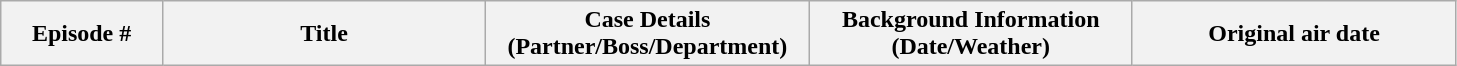<table class="wikitable">
<tr style="text-align:left;" style="width:60%; margin:auto;">
<th scope="col" width="10%">Episode #</th>
<th scope="col" width="20%">Title</th>
<th scope="col" width="20%">Case Details<br>(Partner/Boss/Department)</th>
<th scope="col" width="20%">Background Information<br>(Date/Weather)</th>
<th scope="col" width="20%">Original air date<br>





























</th>
</tr>
</table>
